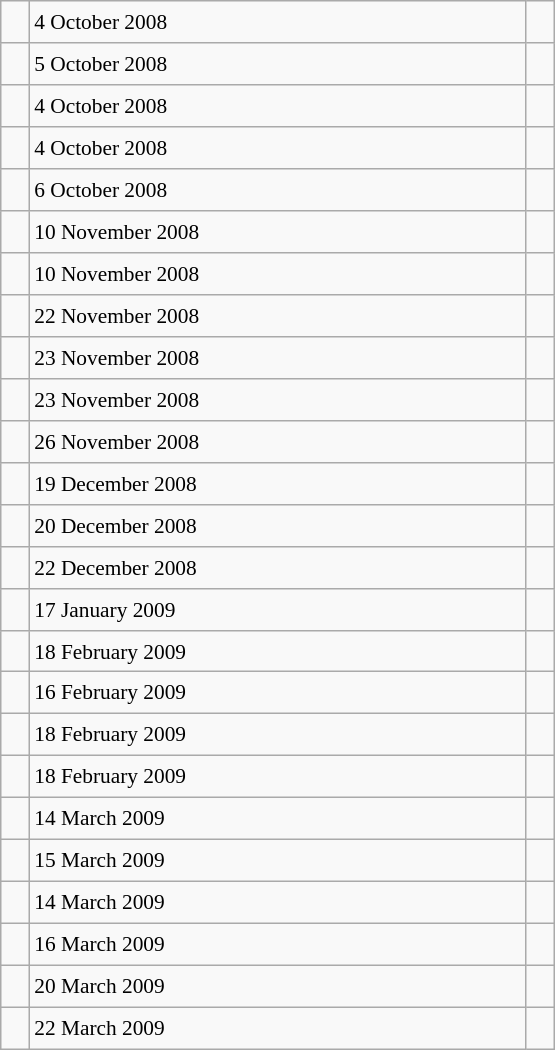<table class="wikitable" style="font-size: 89%; float: left; width: 26em; margin-right: 1em; height: 700px">
<tr>
<td></td>
<td>4 October 2008</td>
<td></td>
</tr>
<tr>
<td></td>
<td>5 October 2008</td>
<td></td>
</tr>
<tr>
<td></td>
<td>4 October 2008</td>
<td></td>
</tr>
<tr>
<td></td>
<td>4 October 2008</td>
<td></td>
</tr>
<tr>
<td></td>
<td>6 October 2008</td>
<td></td>
</tr>
<tr>
<td></td>
<td>10 November 2008</td>
<td></td>
</tr>
<tr>
<td></td>
<td>10 November 2008</td>
<td></td>
</tr>
<tr>
<td></td>
<td>22 November 2008</td>
<td></td>
</tr>
<tr>
<td></td>
<td>23 November 2008</td>
<td></td>
</tr>
<tr>
<td></td>
<td>23 November 2008</td>
<td></td>
</tr>
<tr>
<td></td>
<td>26 November 2008</td>
<td></td>
</tr>
<tr>
<td></td>
<td>19 December 2008</td>
<td></td>
</tr>
<tr>
<td></td>
<td>20 December 2008</td>
<td></td>
</tr>
<tr>
<td></td>
<td>22 December 2008</td>
<td></td>
</tr>
<tr>
<td></td>
<td>17 January 2009</td>
<td></td>
</tr>
<tr>
<td></td>
<td>18 February 2009</td>
<td></td>
</tr>
<tr>
<td></td>
<td>16 February 2009</td>
<td></td>
</tr>
<tr>
<td></td>
<td>18 February 2009</td>
<td></td>
</tr>
<tr>
<td></td>
<td>18 February 2009</td>
<td></td>
</tr>
<tr>
<td></td>
<td>14 March 2009</td>
<td></td>
</tr>
<tr>
<td></td>
<td>15 March 2009</td>
<td></td>
</tr>
<tr>
<td></td>
<td>14 March 2009</td>
<td></td>
</tr>
<tr>
<td></td>
<td>16 March 2009</td>
<td></td>
</tr>
<tr>
<td></td>
<td>20 March 2009</td>
<td></td>
</tr>
<tr>
<td></td>
<td>22 March 2009</td>
<td></td>
</tr>
</table>
